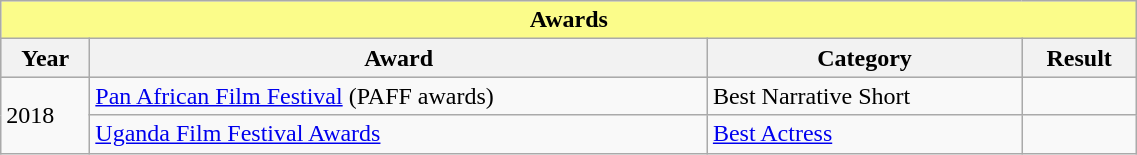<table class="wikitable" width="60%">
<tr>
<th colspan="4" style="background: #FBFC8A;">Awards</th>
</tr>
<tr style="background:#ccc; text-align:center;">
<th>Year</th>
<th>Award</th>
<th>Category</th>
<th>Result</th>
</tr>
<tr>
<td rowspan=2>2018</td>
<td><a href='#'>Pan African Film Festival</a> (PAFF awards)</td>
<td>Best Narrative Short</td>
<td></td>
</tr>
<tr>
<td><a href='#'>Uganda Film Festival Awards</a></td>
<td><a href='#'>Best Actress</a></td>
<td></td>
</tr>
</table>
